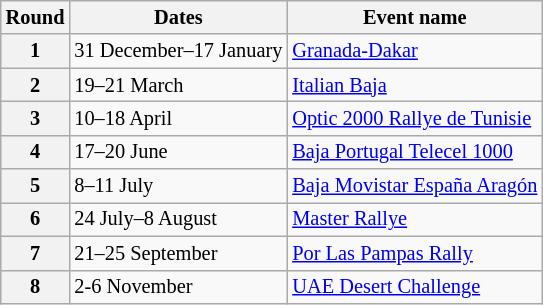<table class="wikitable" style="font-size: 85%">
<tr>
<th>Round</th>
<th>Dates</th>
<th>Event name</th>
</tr>
<tr>
<th>1</th>
<td>31 December–17 January</td>
<td> <a href='#'>Granada-Dakar</a></td>
</tr>
<tr>
<th>2</th>
<td>19–21 March</td>
<td> <a href='#'>Italian Baja</a></td>
</tr>
<tr>
<th>3</th>
<td>10–18 April</td>
<td> <a href='#'>Optic 2000 Rallye de Tunisie</a></td>
</tr>
<tr>
<th>4</th>
<td>17–20 June</td>
<td> <a href='#'>Baja Portugal Telecel 1000</a></td>
</tr>
<tr>
<th>5</th>
<td>8–11 July</td>
<td> <a href='#'>Baja Movistar España Aragón</a></td>
</tr>
<tr>
<th>6</th>
<td>24 July–8 August</td>
<td> <a href='#'>Master Rallye</a></td>
</tr>
<tr>
<th>7</th>
<td>21–25 September</td>
<td> <a href='#'>Por Las Pampas Rally</a></td>
</tr>
<tr>
<th>8</th>
<td>2-6 November</td>
<td> <a href='#'>UAE Desert Challenge</a></td>
</tr>
</table>
